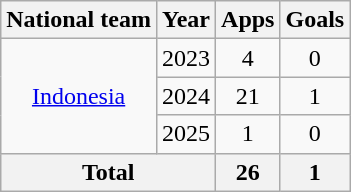<table class="wikitable" style="text-align:center">
<tr>
<th>National team</th>
<th>Year</th>
<th>Apps</th>
<th>Goals</th>
</tr>
<tr>
<td rowspan="3"><a href='#'>Indonesia</a></td>
<td>2023</td>
<td>4</td>
<td>0</td>
</tr>
<tr>
<td>2024</td>
<td>21</td>
<td>1</td>
</tr>
<tr>
<td>2025</td>
<td>1</td>
<td>0</td>
</tr>
<tr>
<th colspan="2">Total</th>
<th>26</th>
<th>1</th>
</tr>
</table>
